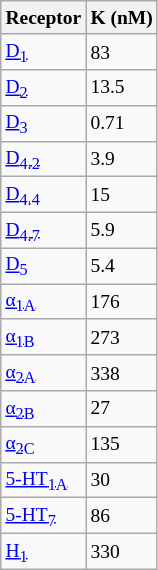<table class="wikitable floatright" style="font-size:small;">
<tr>
<th>Receptor</th>
<th>K (nM)</th>
</tr>
<tr>
<td><a href='#'>D<sub>1</sub></a></td>
<td>83</td>
</tr>
<tr>
<td><a href='#'>D<sub>2</sub></a></td>
<td>13.5</td>
</tr>
<tr>
<td><a href='#'>D<sub>3</sub></a></td>
<td>0.71</td>
</tr>
<tr>
<td><a href='#'>D<sub>4.2</sub></a></td>
<td>3.9</td>
</tr>
<tr>
<td><a href='#'>D<sub>4.4</sub></a></td>
<td>15</td>
</tr>
<tr>
<td><a href='#'>D<sub>4.7</sub></a></td>
<td>5.9</td>
</tr>
<tr>
<td><a href='#'>D<sub>5</sub></a></td>
<td>5.4</td>
</tr>
<tr>
<td><a href='#'>α<sub>1A</sub></a></td>
<td>176</td>
</tr>
<tr>
<td><a href='#'>α<sub>1B</sub></a></td>
<td>273</td>
</tr>
<tr>
<td><a href='#'>α<sub>2A</sub></a></td>
<td>338</td>
</tr>
<tr>
<td><a href='#'>α<sub>2B</sub></a></td>
<td>27</td>
</tr>
<tr>
<td><a href='#'>α<sub>2C</sub></a></td>
<td>135</td>
</tr>
<tr>
<td><a href='#'>5-HT<sub>1A</sub></a></td>
<td>30</td>
</tr>
<tr>
<td><a href='#'>5-HT<sub>7</sub></a></td>
<td>86</td>
</tr>
<tr>
<td><a href='#'>H<sub>1</sub></a></td>
<td>330</td>
</tr>
</table>
